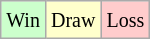<table class="wikitable">
<tr>
<td style="background-color: #CCFFCC;"><small>Win</small></td>
<td style="background-color: #FFFFCC;"><small>Draw</small></td>
<td style="background-color: #FFCCCC;"><small>Loss</small></td>
</tr>
</table>
